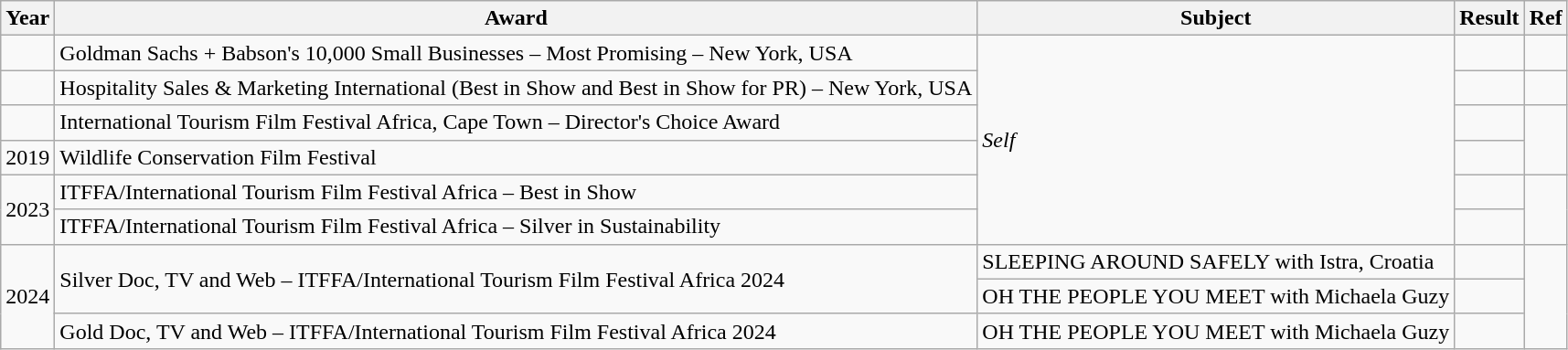<table class="wikitable">
<tr>
<th>Year</th>
<th>Award</th>
<th>Subject</th>
<th>Result</th>
<th>Ref</th>
</tr>
<tr>
<td></td>
<td>Goldman Sachs + Babson's 10,000 Small Businesses – Most Promising – New York, USA</td>
<td rowspan="6"><em>Self</em></td>
<td></td>
<td></td>
</tr>
<tr>
<td></td>
<td>Hospitality Sales & Marketing International (Best in Show and Best in Show for PR) – New York, USA</td>
<td></td>
<td></td>
</tr>
<tr>
<td></td>
<td>International Tourism Film Festival Africa, Cape Town – Director's Choice Award</td>
<td></td>
<td rowspan="2"></td>
</tr>
<tr>
<td>2019</td>
<td>Wildlife Conservation Film Festival</td>
<td></td>
</tr>
<tr>
<td rowspan="2">2023</td>
<td>ITFFA/International Tourism Film Festival Africa – Best in Show</td>
<td></td>
<td rowspan="2"></td>
</tr>
<tr>
<td>ITFFA/International Tourism Film Festival Africa – Silver in Sustainability</td>
<td></td>
</tr>
<tr>
<td rowspan="3">2024</td>
<td rowspan="2">Silver Doc, TV and Web – ITFFA/International Tourism Film Festival Africa 2024</td>
<td>SLEEPING AROUND SAFELY with Istra, Croatia</td>
<td></td>
<td rowspan="3"></td>
</tr>
<tr>
<td>OH THE PEOPLE YOU MEET with Michaela Guzy</td>
<td></td>
</tr>
<tr>
<td>Gold Doc, TV and Web – ITFFA/International Tourism Film Festival Africa 2024</td>
<td>OH THE PEOPLE YOU MEET with Michaela Guzy</td>
<td></td>
</tr>
</table>
